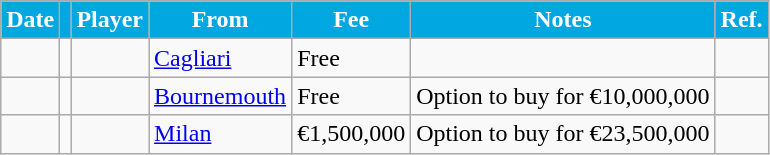<table class="wikitable plainrowheaders">
<tr>
<th style="background:#00a7e1; color:white; text-align:center;">Date</th>
<th style="background:#00a7e1; color:white; text-align:center;"></th>
<th style="background:#00a7e1; color:white; text-align:center;">Player</th>
<th style="background:#00a7e1; color:white; text-align:center;">From</th>
<th style="background:#00a7e1; color:white; text-align:center;">Fee</th>
<th style="background:#00a7e1; color:white; text-align:center;">Notes</th>
<th style="background:#00a7e1; color:white; text-align:center;">Ref.</th>
</tr>
<tr>
<td></td>
<td></td>
<td></td>
<td> <a href='#'>Cagliari</a></td>
<td>Free</td>
<td></td>
<td></td>
</tr>
<tr>
<td></td>
<td></td>
<td></td>
<td> <a href='#'>Bournemouth</a></td>
<td>Free</td>
<td>Option to buy for €10,000,000</td>
<td></td>
</tr>
<tr>
<td></td>
<td></td>
<td></td>
<td> <a href='#'>Milan</a></td>
<td>€1,500,000</td>
<td>Option to buy for €23,500,000</td>
<td></td>
</tr>
</table>
